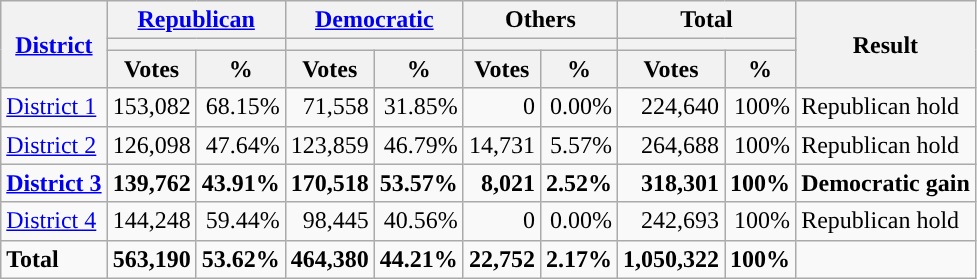<table class="wikitable plainrowheaders sortable" style="font-size:100%; text-align:right;">
<tr>
<th scope=col rowspan=3><a href='#'>District</a></th>
<th scope=col colspan=2><a href='#'>Republican</a></th>
<th scope=col colspan=2><a href='#'>Democratic</a></th>
<th scope=col colspan=2>Others</th>
<th scope=col colspan=2>Total</th>
<th scope=col rowspan=3>Result</th>
</tr>
<tr>
<th scope=col colspan=2 style="background:"></th>
<th scope=col colspan=2 style="background:"></th>
<th scope=col colspan=2></th>
<th scope=col colspan=2></th>
</tr>
<tr>
<th scope=col data-sort-type="number">Votes</th>
<th scope=col data-sort-type="number">%</th>
<th scope=col data-sort-type="number">Votes</th>
<th scope=col data-sort-type="number">%</th>
<th scope=col data-sort-type="number">Votes</th>
<th scope=col data-sort-type="number">%</th>
<th scope=col data-sort-type="number">Votes</th>
<th scope=col data-sort-type="number">%</th>
</tr>
<tr>
<td align=left><a href='#'>District 1</a></td>
<td>153,082</td>
<td>68.15%</td>
<td>71,558</td>
<td>31.85%</td>
<td>0</td>
<td>0.00%</td>
<td>224,640</td>
<td>100%</td>
<td align=left>Republican hold</td>
</tr>
<tr>
<td align=left><a href='#'>District 2</a></td>
<td>126,098</td>
<td>47.64%</td>
<td>123,859</td>
<td>46.79%</td>
<td>14,731</td>
<td>5.57%</td>
<td>264,688</td>
<td>100%</td>
<td align=left>Republican hold</td>
</tr>
<tr>
<td align=left><strong><a href='#'>District 3</a></strong></td>
<td><strong>139,762</strong></td>
<td><strong>43.91%</strong></td>
<td><strong>170,518</strong></td>
<td><strong>53.57%</strong></td>
<td><strong>8,021</strong></td>
<td><strong>2.52%</strong></td>
<td><strong>318,301</strong></td>
<td><strong>100%</strong></td>
<td align=left><strong>Democratic gain</strong></td>
</tr>
<tr>
<td align=left><a href='#'>District 4</a></td>
<td>144,248</td>
<td>59.44%</td>
<td>98,445</td>
<td>40.56%</td>
<td>0</td>
<td>0.00%</td>
<td>242,693</td>
<td>100%</td>
<td align=left>Republican hold</td>
</tr>
<tr class="sortbottom" style="font-weight:bold">
<td align=left>Total</td>
<td>563,190</td>
<td>53.62%</td>
<td>464,380</td>
<td>44.21%</td>
<td>22,752</td>
<td>2.17%</td>
<td>1,050,322</td>
<td>100%</td>
<td></td>
</tr>
</table>
